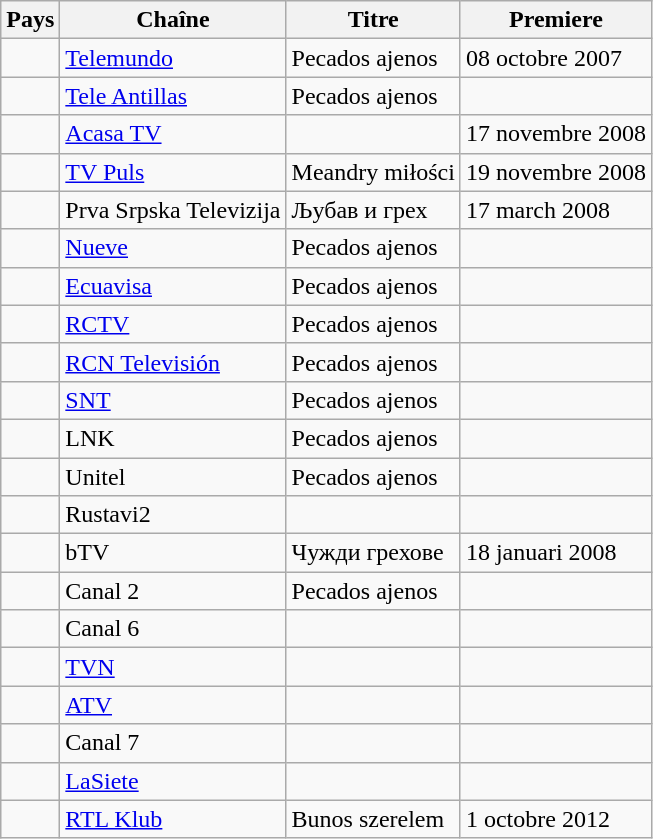<table class="wikitable sortable">
<tr>
<th>Pays</th>
<th>Chaîne</th>
<th>Titre</th>
<th>Premiere</th>
</tr>
<tr>
<td></td>
<td><a href='#'>Telemundo</a></td>
<td>Pecados ajenos</td>
<td>08 octobre 2007</td>
</tr>
<tr>
<td></td>
<td><a href='#'>Tele Antillas</a></td>
<td>Pecados ajenos</td>
<td></td>
</tr>
<tr>
<td></td>
<td><a href='#'>Acasa TV</a></td>
<td></td>
<td>17 novembre 2008</td>
</tr>
<tr>
<td></td>
<td><a href='#'>TV Puls</a></td>
<td>Meandry miłości</td>
<td>19 novembre 2008</td>
</tr>
<tr>
<td></td>
<td>Prva Srpska Televizija</td>
<td>Љубав и грех</td>
<td>17 march 2008</td>
</tr>
<tr>
<td></td>
<td><a href='#'>Nueve</a></td>
<td>Pecados ajenos</td>
<td></td>
</tr>
<tr>
<td></td>
<td><a href='#'>Ecuavisa</a></td>
<td>Pecados ajenos</td>
<td></td>
</tr>
<tr>
<td></td>
<td><a href='#'>RCTV</a></td>
<td>Pecados ajenos</td>
<td></td>
</tr>
<tr>
<td></td>
<td><a href='#'>RCN Televisión</a></td>
<td>Pecados ajenos</td>
<td></td>
</tr>
<tr>
<td></td>
<td><a href='#'>SNT</a></td>
<td>Pecados ajenos</td>
<td></td>
</tr>
<tr>
<td></td>
<td>LNK</td>
<td>Pecados ajenos</td>
<td></td>
</tr>
<tr>
<td></td>
<td>Unitel</td>
<td>Pecados ajenos</td>
<td></td>
</tr>
<tr>
<td></td>
<td>Rustavi2</td>
<td></td>
<td></td>
</tr>
<tr>
<td></td>
<td>bTV</td>
<td>Чужди грехове</td>
<td>18 januari 2008</td>
</tr>
<tr>
<td></td>
<td>Canal 2</td>
<td>Pecados ajenos</td>
<td></td>
</tr>
<tr>
<td></td>
<td>Canal 6</td>
<td></td>
<td></td>
</tr>
<tr>
<td></td>
<td><a href='#'>TVN</a></td>
<td></td>
<td></td>
</tr>
<tr>
<td></td>
<td><a href='#'>ATV</a></td>
<td></td>
<td></td>
</tr>
<tr>
<td></td>
<td>Canal 7</td>
<td></td>
<td></td>
</tr>
<tr>
<td></td>
<td><a href='#'>LaSiete</a></td>
<td></td>
</tr>
<tr>
<td></td>
<td><a href='#'>RTL Klub</a></td>
<td>Bunos szerelem</td>
<td>1 octobre 2012</td>
</tr>
</table>
